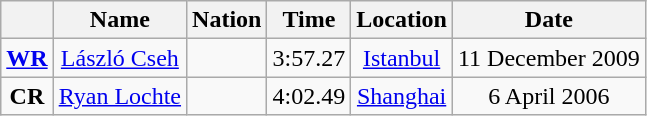<table class=wikitable style=text-align:center>
<tr>
<th></th>
<th>Name</th>
<th>Nation</th>
<th>Time</th>
<th>Location</th>
<th>Date</th>
</tr>
<tr>
<td><strong><a href='#'>WR</a></strong></td>
<td><a href='#'>László Cseh</a></td>
<td></td>
<td align=left>3:57.27</td>
<td><a href='#'>Istanbul</a></td>
<td>11 December 2009</td>
</tr>
<tr>
<td><strong>CR</strong></td>
<td><a href='#'>Ryan Lochte</a></td>
<td></td>
<td align=left>4:02.49</td>
<td><a href='#'>Shanghai</a></td>
<td>6 April 2006</td>
</tr>
</table>
